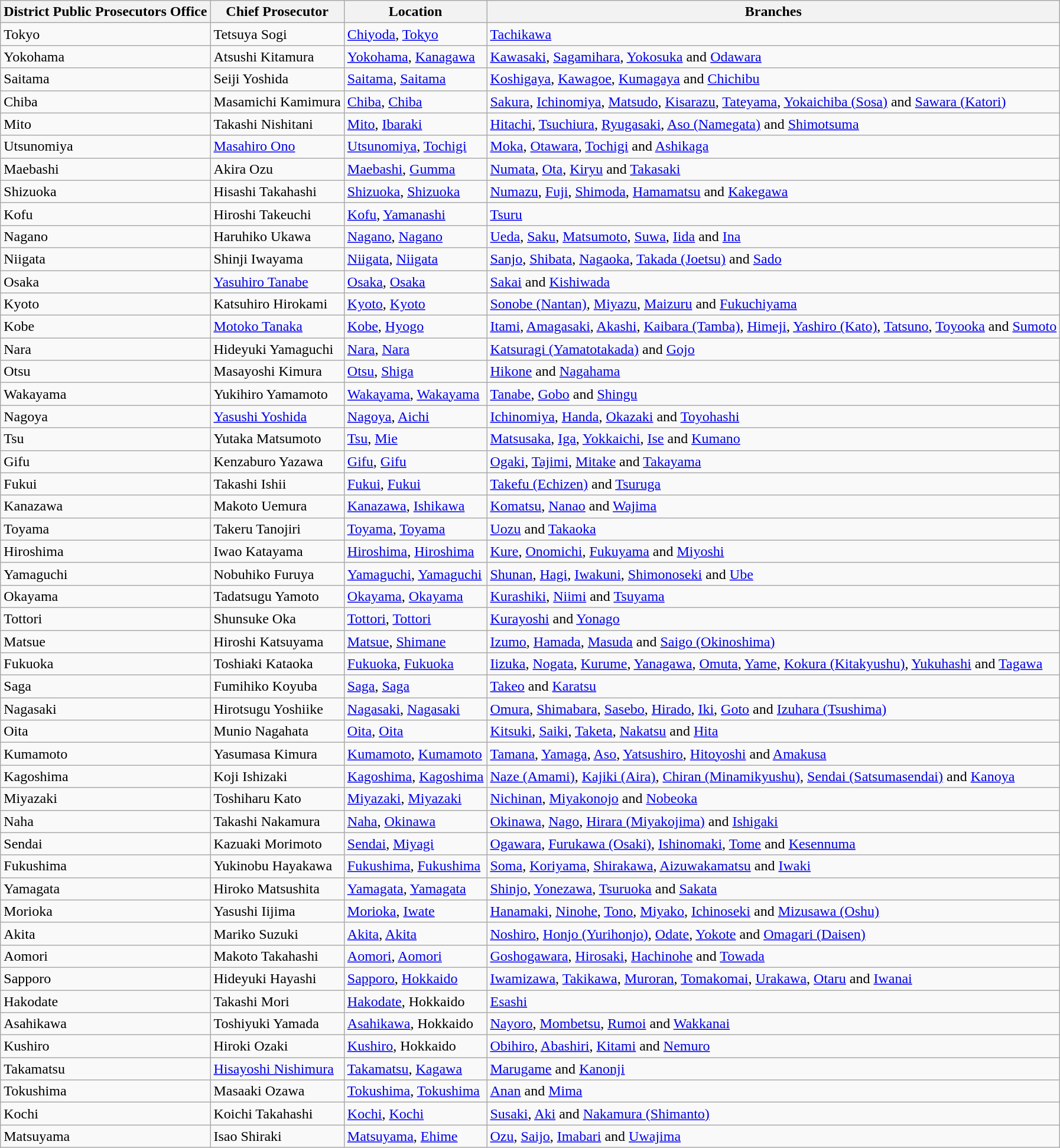<table class="wikitable">
<tr>
<th>District Public Prosecutors Office</th>
<th>Chief Prosecutor</th>
<th>Location</th>
<th>Branches</th>
</tr>
<tr>
<td>Tokyo</td>
<td>Tetsuya Sogi</td>
<td><a href='#'>Chiyoda</a>, <a href='#'>Tokyo</a></td>
<td><a href='#'>Tachikawa</a></td>
</tr>
<tr>
<td>Yokohama</td>
<td>Atsushi Kitamura</td>
<td><a href='#'>Yokohama</a>, <a href='#'>Kanagawa</a></td>
<td><a href='#'>Kawasaki</a>, <a href='#'>Sagamihara</a>, <a href='#'>Yokosuka</a> and <a href='#'>Odawara</a></td>
</tr>
<tr>
<td>Saitama</td>
<td>Seiji Yoshida</td>
<td><a href='#'>Saitama</a>, <a href='#'>Saitama</a></td>
<td><a href='#'>Koshigaya</a>, <a href='#'>Kawagoe</a>, <a href='#'>Kumagaya</a> and <a href='#'>Chichibu</a></td>
</tr>
<tr>
<td>Chiba</td>
<td>Masamichi Kamimura</td>
<td><a href='#'>Chiba</a>, <a href='#'>Chiba</a></td>
<td><a href='#'>Sakura</a>, <a href='#'>Ichinomiya</a>, <a href='#'>Matsudo</a>, <a href='#'>Kisarazu</a>, <a href='#'>Tateyama</a>, <a href='#'>Yokaichiba (Sosa)</a> and <a href='#'>Sawara (Katori)</a></td>
</tr>
<tr>
<td>Mito</td>
<td>Takashi Nishitani</td>
<td><a href='#'>Mito</a>, <a href='#'>Ibaraki</a></td>
<td><a href='#'>Hitachi</a>, <a href='#'>Tsuchiura</a>, <a href='#'>Ryugasaki</a>, <a href='#'>Aso (Namegata)</a> and <a href='#'>Shimotsuma</a></td>
</tr>
<tr>
<td>Utsunomiya</td>
<td><a href='#'>Masahiro Ono</a></td>
<td><a href='#'>Utsunomiya</a>, <a href='#'>Tochigi</a></td>
<td><a href='#'>Moka</a>, <a href='#'>Otawara</a>, <a href='#'>Tochigi</a> and <a href='#'>Ashikaga</a></td>
</tr>
<tr>
<td>Maebashi</td>
<td>Akira Ozu</td>
<td><a href='#'>Maebashi</a>, <a href='#'>Gumma</a></td>
<td><a href='#'>Numata</a>, <a href='#'>Ota</a>, <a href='#'>Kiryu</a> and <a href='#'>Takasaki</a></td>
</tr>
<tr>
<td>Shizuoka</td>
<td>Hisashi Takahashi</td>
<td><a href='#'>Shizuoka</a>, <a href='#'>Shizuoka</a></td>
<td><a href='#'>Numazu</a>, <a href='#'>Fuji</a>, <a href='#'>Shimoda</a>, <a href='#'>Hamamatsu</a> and <a href='#'>Kakegawa</a></td>
</tr>
<tr>
<td>Kofu</td>
<td>Hiroshi Takeuchi</td>
<td><a href='#'>Kofu</a>, <a href='#'>Yamanashi</a></td>
<td><a href='#'>Tsuru</a></td>
</tr>
<tr>
<td>Nagano</td>
<td>Haruhiko Ukawa</td>
<td><a href='#'>Nagano</a>, <a href='#'>Nagano</a></td>
<td><a href='#'>Ueda</a>, <a href='#'>Saku</a>, <a href='#'>Matsumoto</a>, <a href='#'>Suwa</a>, <a href='#'>Iida</a> and <a href='#'>Ina</a></td>
</tr>
<tr>
<td>Niigata</td>
<td>Shinji Iwayama</td>
<td><a href='#'>Niigata</a>, <a href='#'>Niigata</a></td>
<td><a href='#'>Sanjo</a>, <a href='#'>Shibata</a>, <a href='#'>Nagaoka</a>, <a href='#'>Takada (Joetsu)</a> and <a href='#'>Sado</a></td>
</tr>
<tr>
<td>Osaka</td>
<td><a href='#'>Yasuhiro Tanabe</a></td>
<td><a href='#'>Osaka</a>, <a href='#'>Osaka</a></td>
<td><a href='#'>Sakai</a> and <a href='#'>Kishiwada</a></td>
</tr>
<tr>
<td>Kyoto</td>
<td>Katsuhiro Hirokami</td>
<td><a href='#'>Kyoto</a>, <a href='#'>Kyoto</a></td>
<td><a href='#'>Sonobe (Nantan)</a>, <a href='#'>Miyazu</a>, <a href='#'>Maizuru</a> and <a href='#'>Fukuchiyama</a></td>
</tr>
<tr>
<td>Kobe</td>
<td><a href='#'>Motoko Tanaka</a></td>
<td><a href='#'>Kobe</a>, <a href='#'>Hyogo</a></td>
<td><a href='#'>Itami</a>, <a href='#'>Amagasaki</a>, <a href='#'>Akashi</a>, <a href='#'>Kaibara (Tamba)</a>, <a href='#'>Himeji</a>, <a href='#'>Yashiro (Kato)</a>, <a href='#'>Tatsuno</a>, <a href='#'>Toyooka</a> and <a href='#'>Sumoto</a></td>
</tr>
<tr>
<td>Nara</td>
<td>Hideyuki Yamaguchi</td>
<td><a href='#'>Nara</a>, <a href='#'>Nara</a></td>
<td><a href='#'>Katsuragi (Yamatotakada)</a> and <a href='#'>Gojo</a></td>
</tr>
<tr>
<td>Otsu</td>
<td>Masayoshi Kimura</td>
<td><a href='#'>Otsu</a>, <a href='#'>Shiga</a></td>
<td><a href='#'>Hikone</a> and <a href='#'>Nagahama</a></td>
</tr>
<tr>
<td>Wakayama</td>
<td>Yukihiro Yamamoto</td>
<td><a href='#'>Wakayama</a>, <a href='#'>Wakayama</a></td>
<td><a href='#'>Tanabe</a>, <a href='#'>Gobo</a> and <a href='#'>Shingu</a></td>
</tr>
<tr>
<td>Nagoya</td>
<td><a href='#'>Yasushi Yoshida</a></td>
<td><a href='#'>Nagoya</a>, <a href='#'>Aichi</a></td>
<td><a href='#'>Ichinomiya</a>, <a href='#'>Handa</a>, <a href='#'>Okazaki</a> and <a href='#'>Toyohashi</a></td>
</tr>
<tr>
<td>Tsu</td>
<td>Yutaka Matsumoto</td>
<td><a href='#'>Tsu</a>, <a href='#'>Mie</a></td>
<td><a href='#'>Matsusaka</a>, <a href='#'>Iga</a>, <a href='#'>Yokkaichi</a>, <a href='#'>Ise</a> and <a href='#'>Kumano</a></td>
</tr>
<tr>
<td>Gifu</td>
<td>Kenzaburo Yazawa</td>
<td><a href='#'>Gifu</a>, <a href='#'>Gifu</a></td>
<td><a href='#'>Ogaki</a>, <a href='#'>Tajimi</a>, <a href='#'>Mitake</a> and <a href='#'>Takayama</a></td>
</tr>
<tr>
<td>Fukui</td>
<td>Takashi Ishii</td>
<td><a href='#'>Fukui</a>, <a href='#'>Fukui</a></td>
<td><a href='#'>Takefu (Echizen)</a> and <a href='#'>Tsuruga</a></td>
</tr>
<tr>
<td>Kanazawa</td>
<td>Makoto Uemura</td>
<td><a href='#'>Kanazawa</a>, <a href='#'>Ishikawa</a></td>
<td><a href='#'>Komatsu</a>, <a href='#'>Nanao</a> and <a href='#'>Wajima</a></td>
</tr>
<tr>
<td>Toyama</td>
<td>Takeru Tanojiri</td>
<td><a href='#'>Toyama</a>, <a href='#'>Toyama</a></td>
<td><a href='#'>Uozu</a> and <a href='#'>Takaoka</a></td>
</tr>
<tr>
<td>Hiroshima</td>
<td>Iwao Katayama</td>
<td><a href='#'>Hiroshima</a>, <a href='#'>Hiroshima</a></td>
<td><a href='#'>Kure</a>, <a href='#'>Onomichi</a>, <a href='#'>Fukuyama</a> and <a href='#'>Miyoshi</a></td>
</tr>
<tr>
<td>Yamaguchi</td>
<td>Nobuhiko Furuya</td>
<td><a href='#'>Yamaguchi</a>, <a href='#'>Yamaguchi</a></td>
<td><a href='#'>Shunan</a>, <a href='#'>Hagi</a>, <a href='#'>Iwakuni</a>, <a href='#'>Shimonoseki</a> and <a href='#'>Ube</a></td>
</tr>
<tr>
<td>Okayama</td>
<td>Tadatsugu Yamoto</td>
<td><a href='#'>Okayama</a>, <a href='#'>Okayama</a></td>
<td><a href='#'>Kurashiki</a>, <a href='#'>Niimi</a> and <a href='#'>Tsuyama</a></td>
</tr>
<tr>
<td>Tottori</td>
<td>Shunsuke Oka</td>
<td><a href='#'>Tottori</a>, <a href='#'>Tottori</a></td>
<td><a href='#'>Kurayoshi</a> and <a href='#'>Yonago</a></td>
</tr>
<tr>
<td>Matsue</td>
<td>Hiroshi Katsuyama</td>
<td><a href='#'>Matsue</a>, <a href='#'>Shimane</a></td>
<td><a href='#'>Izumo</a>, <a href='#'>Hamada</a>, <a href='#'>Masuda</a> and <a href='#'>Saigo (Okinoshima)</a></td>
</tr>
<tr>
<td>Fukuoka</td>
<td>Toshiaki Kataoka</td>
<td><a href='#'>Fukuoka</a>, <a href='#'>Fukuoka</a></td>
<td><a href='#'>Iizuka</a>, <a href='#'>Nogata</a>, <a href='#'>Kurume</a>, <a href='#'>Yanagawa</a>, <a href='#'>Omuta</a>, <a href='#'>Yame</a>, <a href='#'>Kokura (Kitakyushu)</a>, <a href='#'>Yukuhashi</a> and <a href='#'>Tagawa</a></td>
</tr>
<tr>
<td>Saga</td>
<td>Fumihiko Koyuba</td>
<td><a href='#'>Saga</a>, <a href='#'>Saga</a></td>
<td><a href='#'>Takeo</a> and <a href='#'>Karatsu</a></td>
</tr>
<tr>
<td>Nagasaki</td>
<td>Hirotsugu Yoshiike</td>
<td><a href='#'>Nagasaki</a>, <a href='#'>Nagasaki</a></td>
<td><a href='#'>Omura</a>, <a href='#'>Shimabara</a>, <a href='#'>Sasebo</a>, <a href='#'>Hirado</a>, <a href='#'>Iki</a>, <a href='#'>Goto</a> and <a href='#'>Izuhara (Tsushima)</a></td>
</tr>
<tr>
<td>Oita</td>
<td>Munio Nagahata</td>
<td><a href='#'>Oita</a>, <a href='#'>Oita</a></td>
<td><a href='#'>Kitsuki</a>, <a href='#'>Saiki</a>, <a href='#'>Taketa</a>, <a href='#'>Nakatsu</a> and <a href='#'>Hita</a></td>
</tr>
<tr>
<td>Kumamoto</td>
<td>Yasumasa Kimura</td>
<td><a href='#'>Kumamoto</a>, <a href='#'>Kumamoto</a></td>
<td><a href='#'>Tamana</a>, <a href='#'>Yamaga</a>, <a href='#'>Aso</a>, <a href='#'>Yatsushiro</a>, <a href='#'>Hitoyoshi</a> and <a href='#'>Amakusa</a></td>
</tr>
<tr>
<td>Kagoshima</td>
<td>Koji Ishizaki</td>
<td><a href='#'>Kagoshima</a>, <a href='#'>Kagoshima</a></td>
<td><a href='#'>Naze (Amami)</a>, <a href='#'>Kajiki (Aira)</a>, <a href='#'>Chiran (Minamikyushu)</a>, <a href='#'>Sendai (Satsumasendai)</a> and <a href='#'>Kanoya</a></td>
</tr>
<tr>
<td>Miyazaki</td>
<td>Toshiharu Kato</td>
<td><a href='#'>Miyazaki</a>, <a href='#'>Miyazaki</a></td>
<td><a href='#'>Nichinan</a>, <a href='#'>Miyakonojo</a> and <a href='#'>Nobeoka</a></td>
</tr>
<tr>
<td>Naha</td>
<td>Takashi Nakamura</td>
<td><a href='#'>Naha</a>, <a href='#'>Okinawa</a></td>
<td><a href='#'>Okinawa</a>, <a href='#'>Nago</a>, <a href='#'>Hirara (Miyakojima)</a> and <a href='#'>Ishigaki</a></td>
</tr>
<tr>
<td>Sendai</td>
<td>Kazuaki Morimoto</td>
<td><a href='#'>Sendai</a>, <a href='#'>Miyagi</a></td>
<td><a href='#'>Ogawara</a>, <a href='#'>Furukawa (Osaki)</a>, <a href='#'>Ishinomaki</a>, <a href='#'>Tome</a> and <a href='#'>Kesennuma</a></td>
</tr>
<tr>
<td>Fukushima</td>
<td>Yukinobu Hayakawa</td>
<td><a href='#'>Fukushima</a>, <a href='#'>Fukushima</a></td>
<td><a href='#'>Soma</a>, <a href='#'>Koriyama</a>, <a href='#'>Shirakawa</a>, <a href='#'>Aizuwakamatsu</a> and <a href='#'>Iwaki</a></td>
</tr>
<tr>
<td>Yamagata</td>
<td>Hiroko Matsushita</td>
<td><a href='#'>Yamagata</a>, <a href='#'>Yamagata</a></td>
<td><a href='#'>Shinjo</a>, <a href='#'>Yonezawa</a>, <a href='#'>Tsuruoka</a> and <a href='#'>Sakata</a></td>
</tr>
<tr>
<td>Morioka</td>
<td>Yasushi Iijima</td>
<td><a href='#'>Morioka</a>, <a href='#'>Iwate</a></td>
<td><a href='#'>Hanamaki</a>, <a href='#'>Ninohe</a>, <a href='#'>Tono</a>, <a href='#'>Miyako</a>, <a href='#'>Ichinoseki</a> and <a href='#'>Mizusawa (Oshu)</a></td>
</tr>
<tr>
<td>Akita</td>
<td>Mariko Suzuki</td>
<td><a href='#'>Akita</a>, <a href='#'>Akita</a></td>
<td><a href='#'>Noshiro</a>, <a href='#'>Honjo (Yurihonjo)</a>, <a href='#'>Odate</a>, <a href='#'>Yokote</a> and <a href='#'>Omagari (Daisen)</a></td>
</tr>
<tr>
<td>Aomori</td>
<td>Makoto Takahashi</td>
<td><a href='#'>Aomori</a>, <a href='#'>Aomori</a></td>
<td><a href='#'>Goshogawara</a>, <a href='#'>Hirosaki</a>, <a href='#'>Hachinohe</a> and <a href='#'>Towada</a></td>
</tr>
<tr>
<td>Sapporo</td>
<td>Hideyuki Hayashi</td>
<td><a href='#'>Sapporo</a>, <a href='#'>Hokkaido</a></td>
<td><a href='#'>Iwamizawa</a>, <a href='#'>Takikawa</a>, <a href='#'>Muroran</a>, <a href='#'>Tomakomai</a>, <a href='#'>Urakawa</a>, <a href='#'>Otaru</a> and <a href='#'>Iwanai</a></td>
</tr>
<tr>
<td>Hakodate</td>
<td>Takashi Mori</td>
<td><a href='#'>Hakodate</a>, Hokkaido</td>
<td><a href='#'>Esashi</a></td>
</tr>
<tr>
<td>Asahikawa</td>
<td>Toshiyuki Yamada</td>
<td><a href='#'>Asahikawa</a>, Hokkaido</td>
<td><a href='#'>Nayoro</a>, <a href='#'>Mombetsu</a>, <a href='#'>Rumoi</a> and <a href='#'>Wakkanai</a></td>
</tr>
<tr>
<td>Kushiro</td>
<td>Hiroki Ozaki</td>
<td><a href='#'>Kushiro</a>, Hokkaido</td>
<td><a href='#'>Obihiro</a>, <a href='#'>Abashiri</a>, <a href='#'>Kitami</a> and <a href='#'>Nemuro</a></td>
</tr>
<tr>
<td>Takamatsu</td>
<td><a href='#'>Hisayoshi Nishimura</a></td>
<td><a href='#'>Takamatsu</a>, <a href='#'>Kagawa</a></td>
<td><a href='#'>Marugame</a> and <a href='#'>Kanonji</a></td>
</tr>
<tr>
<td>Tokushima</td>
<td>Masaaki Ozawa</td>
<td><a href='#'>Tokushima</a>, <a href='#'>Tokushima</a></td>
<td><a href='#'>Anan</a> and <a href='#'>Mima</a></td>
</tr>
<tr>
<td>Kochi</td>
<td>Koichi Takahashi</td>
<td><a href='#'>Kochi</a>, <a href='#'>Kochi</a></td>
<td><a href='#'>Susaki</a>, <a href='#'>Aki</a> and <a href='#'>Nakamura (Shimanto)</a></td>
</tr>
<tr>
<td>Matsuyama</td>
<td>Isao Shiraki</td>
<td><a href='#'>Matsuyama</a>, <a href='#'>Ehime</a></td>
<td><a href='#'>Ozu</a>, <a href='#'>Saijo</a>, <a href='#'>Imabari</a> and <a href='#'>Uwajima</a></td>
</tr>
</table>
